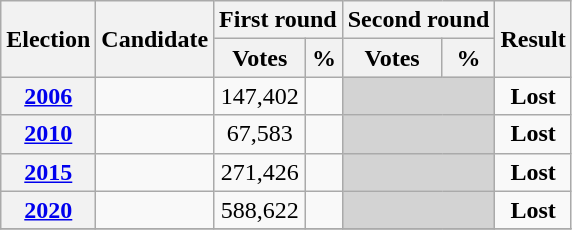<table class=wikitable style=text-align:center>
<tr>
<th rowspan="2"><strong>Election</strong></th>
<th rowspan="2">Candidate</th>
<th colspan="2" scope="col">First round</th>
<th colspan="2">Second round</th>
<th rowspan="2">Result</th>
</tr>
<tr>
<th><strong>Votes</strong></th>
<th><strong>%</strong></th>
<th><strong>Votes</strong></th>
<th><strong>%</strong></th>
</tr>
<tr>
<th><a href='#'>2006</a></th>
<td></td>
<td>147,402</td>
<td></td>
<td bgcolor=lightgrey colspan=2></td>
<td><strong>Lost</strong> </td>
</tr>
<tr>
<th><a href='#'>2010</a></th>
<td></td>
<td>67,583</td>
<td></td>
<td bgcolor=lightgrey colspan=2></td>
<td><strong>Lost</strong> </td>
</tr>
<tr>
<th><a href='#'>2015</a></th>
<td></td>
<td>271,426</td>
<td></td>
<td bgcolor=lightgrey colspan=2></td>
<td><strong>Lost</strong> </td>
</tr>
<tr>
<th><a href='#'>2020</a></th>
<td></td>
<td>588,622</td>
<td></td>
<td bgcolor=lightgrey colspan=2></td>
<td><strong>Lost</strong> </td>
</tr>
<tr>
</tr>
</table>
